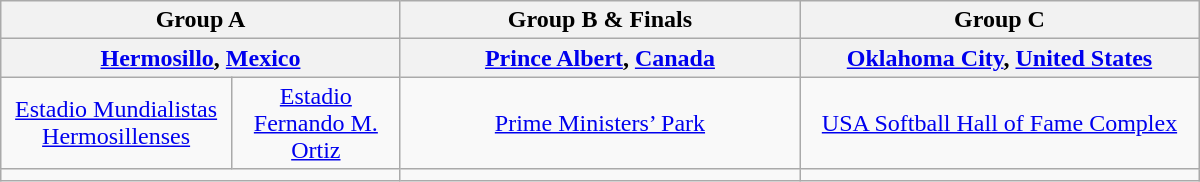<table class="wikitable" style="text-align:center" width=800>
<tr>
<th colspan=2 width=25%>Group A</th>
<th width=25%>Group B & Finals</th>
<th width=25%>Group C</th>
</tr>
<tr>
<th colspan=2> <strong><a href='#'>Hermosillo</a>, <a href='#'>Mexico</a></strong></th>
<th> <strong><a href='#'>Prince Albert</a>, <a href='#'>Canada</a></strong></th>
<th> <strong><a href='#'>Oklahoma City</a>, <a href='#'>United States</a></strong></th>
</tr>
<tr>
<td><a href='#'>Estadio Mundialistas Hermosillenses</a></td>
<td><a href='#'>Estadio Fernando M. Ortiz</a></td>
<td><a href='#'>Prime Ministers’ Park</a></td>
<td><a href='#'>USA Softball Hall of Fame Complex</a></td>
</tr>
<tr>
<td colspan=2></td>
<td></td>
<td></td>
</tr>
</table>
